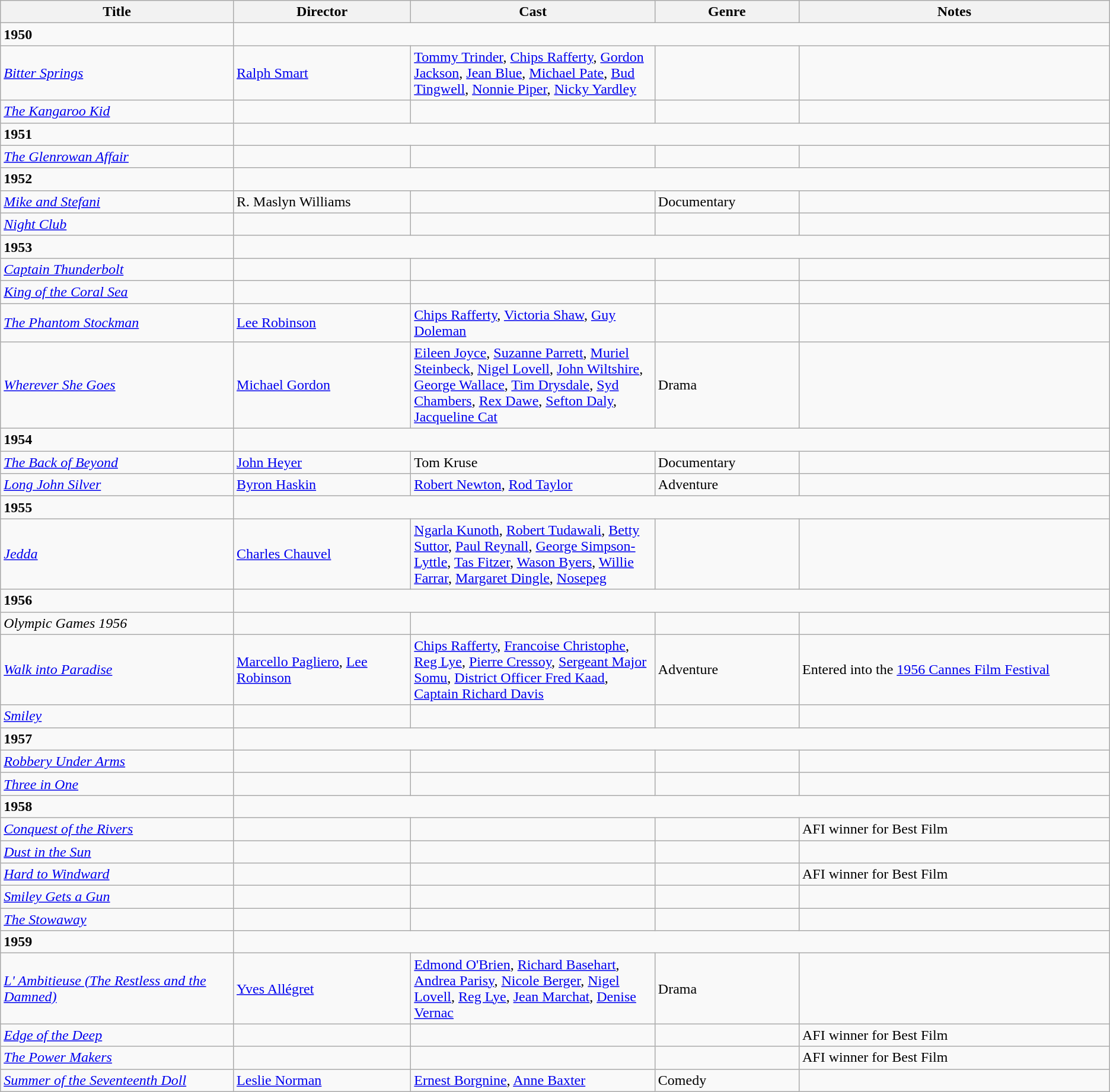<table class="wikitable">
<tr>
<th width=21%>Title</th>
<th width=16%>Director</th>
<th width=22%>Cast</th>
<th width=13%>Genre</th>
<th width=28%>Notes</th>
</tr>
<tr>
<td><strong>1950</strong></td>
</tr>
<tr>
<td><em><a href='#'>Bitter Springs</a></em></td>
<td><a href='#'>Ralph Smart</a></td>
<td><a href='#'>Tommy Trinder</a>, <a href='#'>Chips Rafferty</a>, <a href='#'>Gordon Jackson</a>, <a href='#'>Jean Blue</a>, <a href='#'>Michael Pate</a>, <a href='#'>Bud Tingwell</a>, <a href='#'>Nonnie Piper</a>, <a href='#'>Nicky Yardley</a></td>
<td></td>
<td></td>
</tr>
<tr>
<td><em><a href='#'>The Kangaroo Kid</a></em></td>
<td></td>
<td></td>
<td></td>
<td></td>
</tr>
<tr>
<td><strong>1951</strong></td>
</tr>
<tr>
<td><em><a href='#'>The Glenrowan Affair</a></em></td>
<td></td>
<td></td>
<td></td>
<td></td>
</tr>
<tr>
<td><strong>1952</strong></td>
</tr>
<tr>
<td><em><a href='#'>Mike and Stefani</a></em></td>
<td>R. Maslyn Williams</td>
<td></td>
<td>Documentary</td>
<td></td>
</tr>
<tr>
<td><em><a href='#'>Night Club</a></em></td>
<td></td>
<td></td>
<td></td>
<td></td>
</tr>
<tr>
<td><strong>1953</strong></td>
</tr>
<tr>
<td><em><a href='#'>Captain Thunderbolt</a></em></td>
<td></td>
<td></td>
<td></td>
<td></td>
</tr>
<tr>
<td><em><a href='#'>King of the Coral Sea</a></em></td>
<td></td>
<td></td>
<td></td>
<td></td>
</tr>
<tr>
<td><em><a href='#'>The Phantom Stockman</a></em></td>
<td><a href='#'>Lee Robinson</a></td>
<td><a href='#'>Chips Rafferty</a>, <a href='#'>Victoria Shaw</a>, <a href='#'>Guy Doleman</a></td>
<td></td>
<td></td>
</tr>
<tr>
<td><em><a href='#'>Wherever She Goes</a></em></td>
<td><a href='#'>Michael Gordon</a></td>
<td><a href='#'>Eileen Joyce</a>, <a href='#'>Suzanne Parrett</a>, <a href='#'>Muriel Steinbeck</a>, <a href='#'>Nigel Lovell</a>, <a href='#'>John Wiltshire</a>, <a href='#'>George Wallace</a>, <a href='#'>Tim Drysdale</a>, <a href='#'>Syd Chambers</a>, <a href='#'>Rex Dawe</a>, <a href='#'>Sefton Daly</a>, <a href='#'>Jacqueline Cat</a></td>
<td>Drama</td>
<td></td>
</tr>
<tr>
<td><strong>1954</strong></td>
</tr>
<tr>
<td><em><a href='#'>The Back of Beyond</a></em></td>
<td><a href='#'>John Heyer</a></td>
<td>Tom Kruse</td>
<td>Documentary</td>
<td></td>
</tr>
<tr>
<td><em><a href='#'>Long John Silver</a></em></td>
<td><a href='#'>Byron Haskin</a></td>
<td><a href='#'>Robert Newton</a>, <a href='#'>Rod Taylor</a></td>
<td>Adventure</td>
<td></td>
</tr>
<tr>
<td><strong>1955</strong></td>
</tr>
<tr>
<td><em><a href='#'>Jedda</a></em></td>
<td><a href='#'>Charles Chauvel</a></td>
<td><a href='#'>Ngarla Kunoth</a>, <a href='#'>Robert Tudawali</a>, <a href='#'>Betty Suttor</a>, <a href='#'>Paul Reynall</a>, <a href='#'>George Simpson-Lyttle</a>, <a href='#'>Tas Fitzer</a>, <a href='#'>Wason Byers</a>, <a href='#'>Willie Farrar</a>, <a href='#'>Margaret Dingle</a>, <a href='#'>Nosepeg</a></td>
<td></td>
<td></td>
</tr>
<tr>
<td><strong>1956</strong></td>
</tr>
<tr>
<td><em>Olympic Games 1956</em></td>
<td></td>
<td></td>
<td></td>
<td></td>
</tr>
<tr>
<td><em><a href='#'>Walk into Paradise</a></em></td>
<td><a href='#'>Marcello Pagliero</a>, <a href='#'>Lee Robinson</a></td>
<td><a href='#'>Chips Rafferty</a>, <a href='#'>Francoise Christophe</a>, <a href='#'>Reg Lye</a>, <a href='#'>Pierre Cressoy</a>, <a href='#'>Sergeant Major Somu</a>, <a href='#'>District Officer Fred Kaad</a>, <a href='#'>Captain Richard Davis</a></td>
<td>Adventure</td>
<td>Entered into the <a href='#'>1956 Cannes Film Festival</a></td>
</tr>
<tr>
<td><em><a href='#'>Smiley</a></em></td>
<td></td>
<td></td>
<td></td>
<td></td>
</tr>
<tr>
<td><strong>1957</strong></td>
</tr>
<tr>
<td><em><a href='#'>Robbery Under Arms</a></em></td>
<td></td>
<td></td>
<td></td>
<td></td>
</tr>
<tr>
<td><em><a href='#'>Three in One</a></em></td>
<td></td>
<td></td>
<td></td>
<td></td>
</tr>
<tr>
<td><strong>1958</strong></td>
</tr>
<tr>
<td><em><a href='#'>Conquest of the Rivers</a></em></td>
<td></td>
<td></td>
<td></td>
<td>AFI winner for Best Film</td>
</tr>
<tr>
<td><em><a href='#'>Dust in the Sun</a></em></td>
<td></td>
<td></td>
<td></td>
<td></td>
</tr>
<tr>
<td><em><a href='#'>Hard to Windward</a></em></td>
<td></td>
<td></td>
<td></td>
<td>AFI winner for Best Film</td>
</tr>
<tr>
<td><em><a href='#'>Smiley Gets a Gun</a></em></td>
<td></td>
<td></td>
<td></td>
<td></td>
</tr>
<tr>
<td><em><a href='#'>The Stowaway</a></em></td>
<td></td>
<td></td>
<td></td>
<td></td>
</tr>
<tr>
<td><strong>1959</strong></td>
</tr>
<tr>
<td><em><a href='#'>L' Ambitieuse (The Restless and the Damned)</a></em></td>
<td><a href='#'>Yves Allégret</a></td>
<td><a href='#'>Edmond O'Brien</a>, <a href='#'>Richard Basehart</a>, <a href='#'>Andrea Parisy</a>, <a href='#'>Nicole Berger</a>, <a href='#'>Nigel Lovell</a>, <a href='#'>Reg Lye</a>, <a href='#'>Jean Marchat</a>, <a href='#'>Denise Vernac</a></td>
<td>Drama</td>
<td></td>
</tr>
<tr>
<td><em><a href='#'>Edge of the Deep</a></em></td>
<td></td>
<td></td>
<td></td>
<td>AFI winner for Best Film</td>
</tr>
<tr>
<td><em><a href='#'>The Power Makers</a></em></td>
<td></td>
<td></td>
<td></td>
<td>AFI winner for Best Film</td>
</tr>
<tr>
<td><em><a href='#'>Summer of the Seventeenth Doll</a></em></td>
<td><a href='#'>Leslie Norman</a></td>
<td><a href='#'>Ernest Borgnine</a>, <a href='#'>Anne Baxter</a></td>
<td>Comedy</td>
<td></td>
</tr>
</table>
